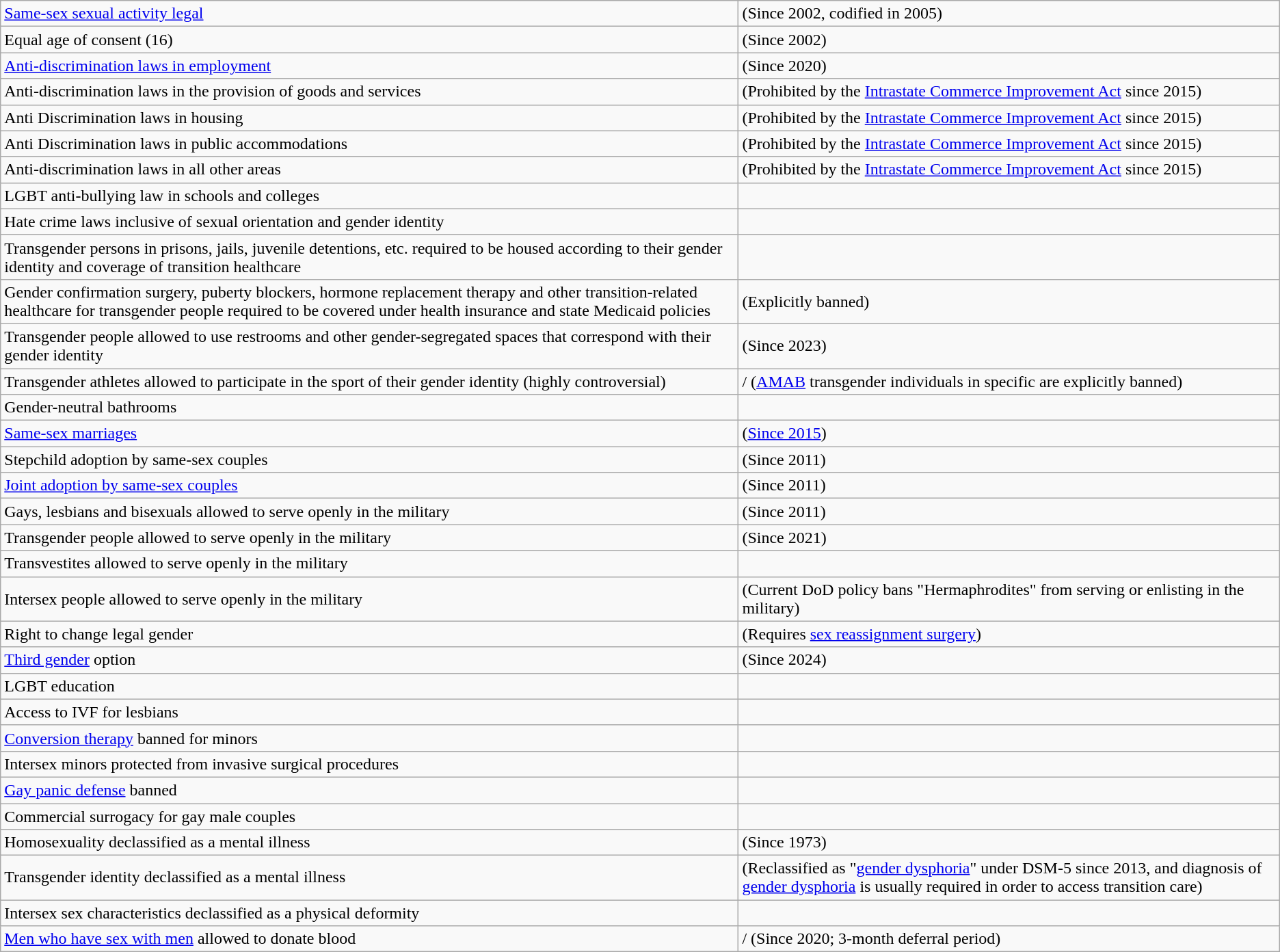<table class="wikitable">
<tr>
<td><a href='#'>Same-sex sexual activity legal</a></td>
<td> (Since 2002, codified in 2005)</td>
</tr>
<tr>
<td>Equal age of consent (16)</td>
<td> (Since 2002)</td>
</tr>
<tr>
<td><a href='#'>Anti-discrimination laws in employment</a></td>
<td> (Since 2020)</td>
</tr>
<tr>
<td>Anti-discrimination laws in the provision of goods and services</td>
<td> (Prohibited by the <a href='#'>Intrastate Commerce Improvement Act</a> since 2015)</td>
</tr>
<tr>
<td>Anti Discrimination laws in housing</td>
<td> (Prohibited by the <a href='#'>Intrastate Commerce Improvement Act</a> since 2015)</td>
</tr>
<tr>
<td>Anti Discrimination laws in public accommodations</td>
<td> (Prohibited by the <a href='#'>Intrastate Commerce Improvement Act</a> since 2015)</td>
</tr>
<tr>
<td>Anti-discrimination laws in all other areas</td>
<td> (Prohibited by the <a href='#'>Intrastate Commerce Improvement Act</a> since 2015)</td>
</tr>
<tr>
<td>LGBT anti-bullying law in schools and colleges</td>
<td></td>
</tr>
<tr>
<td>Hate crime laws inclusive of sexual orientation and gender identity</td>
<td></td>
</tr>
<tr>
<td>Transgender persons in prisons, jails, juvenile detentions, etc. required to be housed according to their gender identity and coverage of transition healthcare</td>
<td></td>
</tr>
<tr>
<td>Gender confirmation surgery, puberty blockers, hormone replacement therapy and other transition-related healthcare for transgender people required to be covered under health insurance and state Medicaid policies</td>
<td> (Explicitly banned)</td>
</tr>
<tr>
<td>Transgender people allowed to use restrooms and other gender-segregated spaces that correspond with their gender identity</td>
<td>(Since 2023)</td>
</tr>
<tr>
<td>Transgender athletes allowed to participate in the sport of their gender identity (highly controversial)</td>
<td>/ (<a href='#'>AMAB</a> transgender individuals in specific are explicitly banned)</td>
</tr>
<tr>
<td>Gender-neutral bathrooms</td>
<td></td>
</tr>
<tr>
<td><a href='#'>Same-sex marriages</a></td>
<td> (<a href='#'>Since 2015</a>)</td>
</tr>
<tr>
<td>Stepchild adoption by same-sex couples</td>
<td> (Since 2011)</td>
</tr>
<tr>
<td><a href='#'>Joint adoption by same-sex couples</a></td>
<td> (Since 2011)</td>
</tr>
<tr>
<td>Gays, lesbians and bisexuals allowed to serve openly in the military</td>
<td> (Since 2011)</td>
</tr>
<tr>
<td>Transgender people allowed to serve openly in the military</td>
<td> (Since 2021)</td>
</tr>
<tr>
<td>Transvestites allowed to serve openly in the military</td>
<td></td>
</tr>
<tr>
<td>Intersex people allowed to serve openly in the military</td>
<td> (Current DoD policy bans "Hermaphrodites" from serving or enlisting in the military)</td>
</tr>
<tr>
<td>Right to change legal gender</td>
<td> (Requires <a href='#'>sex reassignment surgery</a>)</td>
</tr>
<tr>
<td><a href='#'>Third gender</a> option</td>
<td> (Since 2024)</td>
</tr>
<tr>
<td>LGBT education</td>
<td></td>
</tr>
<tr>
<td>Access to IVF for lesbians</td>
<td></td>
</tr>
<tr>
<td><a href='#'>Conversion therapy</a> banned for minors</td>
<td></td>
</tr>
<tr>
<td>Intersex minors protected from invasive surgical procedures</td>
<td></td>
</tr>
<tr>
<td><a href='#'>Gay panic defense</a> banned</td>
<td></td>
</tr>
<tr>
<td>Commercial surrogacy for gay male couples</td>
<td></td>
</tr>
<tr>
<td>Homosexuality declassified as a mental illness</td>
<td> (Since 1973)</td>
</tr>
<tr>
<td>Transgender identity declassified as a mental illness</td>
<td> (Reclassified as "<a href='#'>gender dysphoria</a>" under DSM-5 since 2013, and diagnosis of <a href='#'>gender dysphoria</a> is usually required in order to access transition care)</td>
</tr>
<tr>
<td>Intersex sex characteristics declassified as a physical deformity</td>
<td></td>
</tr>
<tr>
<td><a href='#'>Men who have sex with men</a> allowed to donate blood</td>
<td>/ (Since 2020; 3-month deferral period)</td>
</tr>
</table>
